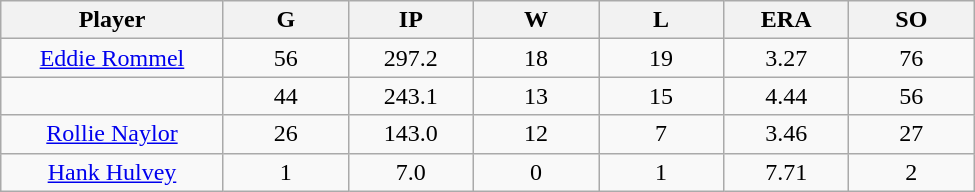<table class="wikitable sortable">
<tr>
<th bgcolor="#DDDDFF" width="16%">Player</th>
<th bgcolor="#DDDDFF" width="9%">G</th>
<th bgcolor="#DDDDFF" width="9%">IP</th>
<th bgcolor="#DDDDFF" width="9%">W</th>
<th bgcolor="#DDDDFF" width="9%">L</th>
<th bgcolor="#DDDDFF" width="9%">ERA</th>
<th bgcolor="#DDDDFF" width="9%">SO</th>
</tr>
<tr align="center">
<td><a href='#'>Eddie Rommel</a></td>
<td>56</td>
<td>297.2</td>
<td>18</td>
<td>19</td>
<td>3.27</td>
<td>76</td>
</tr>
<tr align="center">
<td></td>
<td>44</td>
<td>243.1</td>
<td>13</td>
<td>15</td>
<td>4.44</td>
<td>56</td>
</tr>
<tr align="center">
<td><a href='#'>Rollie Naylor</a></td>
<td>26</td>
<td>143.0</td>
<td>12</td>
<td>7</td>
<td>3.46</td>
<td>27</td>
</tr>
<tr align="center">
<td><a href='#'>Hank Hulvey</a></td>
<td>1</td>
<td>7.0</td>
<td>0</td>
<td>1</td>
<td>7.71</td>
<td>2</td>
</tr>
</table>
